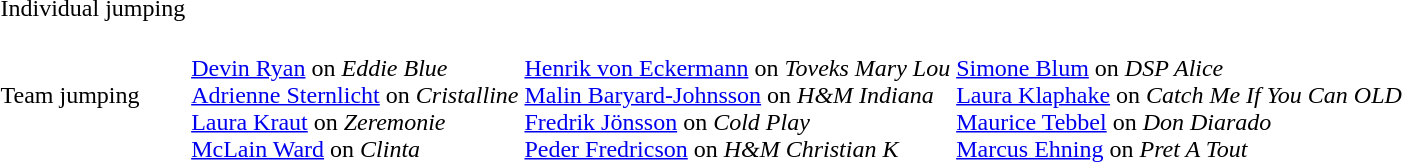<table>
<tr>
<td>Individual jumping<br></td>
<td></td>
<td></td>
<td></td>
</tr>
<tr>
<td>Team jumping<br></td>
<td><br><a href='#'>Devin Ryan</a> on <em>Eddie Blue</em><br><a href='#'>Adrienne Sternlicht</a> on  <em>Cristalline</em><br><a href='#'>Laura Kraut</a> on <em>Zeremonie</em><br><a href='#'>McLain Ward</a> on <em>Clinta</em></td>
<td><br><a href='#'>Henrik von Eckermann</a> on <em>Toveks Mary Lou</em><br><a href='#'>Malin Baryard-Johnsson</a> on <em>H&M Indiana</em><br><a href='#'>Fredrik Jönsson</a> on <em>Cold Play</em><br><a href='#'>Peder Fredricson</a> on <em>H&M Christian K</em></td>
<td><br><a href='#'>Simone Blum</a> on <em>DSP Alice</em><br><a href='#'>Laura Klaphake</a> on <em>Catch Me If You Can OLD</em><br><a href='#'>Maurice Tebbel</a> on <em>Don Diarado</em><br><a href='#'>Marcus Ehning</a> on <em>Pret A Tout</em></td>
</tr>
</table>
